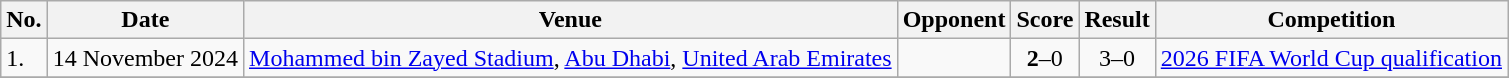<table class="wikitable">
<tr>
<th>No.</th>
<th>Date</th>
<th>Venue</th>
<th>Opponent</th>
<th>Score</th>
<th>Result</th>
<th>Competition</th>
</tr>
<tr>
<td>1.</td>
<td>14 November 2024</td>
<td><a href='#'>Mohammed bin Zayed Stadium</a>, <a href='#'>Abu Dhabi</a>, <a href='#'>United Arab Emirates</a></td>
<td></td>
<td align=center><strong>2</strong>–0</td>
<td align=center>3–0</td>
<td><a href='#'>2026 FIFA World Cup qualification</a></td>
</tr>
<tr>
</tr>
</table>
